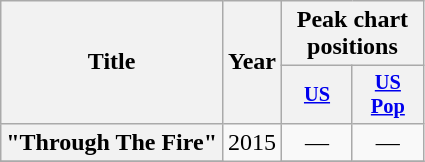<table class="wikitable plainrowheaders" style="text-align:center;">
<tr>
<th scope="col" rowspan="2">Title</th>
<th scope="col" rowspan="2">Year</th>
<th scope="col" colspan="2">Peak chart positions</th>
</tr>
<tr>
<th scope="col" style="width:3em;font-size:85%;"><a href='#'>US</a><br></th>
<th scope="col" style="width:3em;font-size:85%;"><a href='#'>US<br>Pop</a><br></th>
</tr>
<tr>
<th scope="row">"Through The Fire"</th>
<td rowspan="13">2015</td>
<td>—</td>
<td>—</td>
</tr>
<tr>
</tr>
</table>
